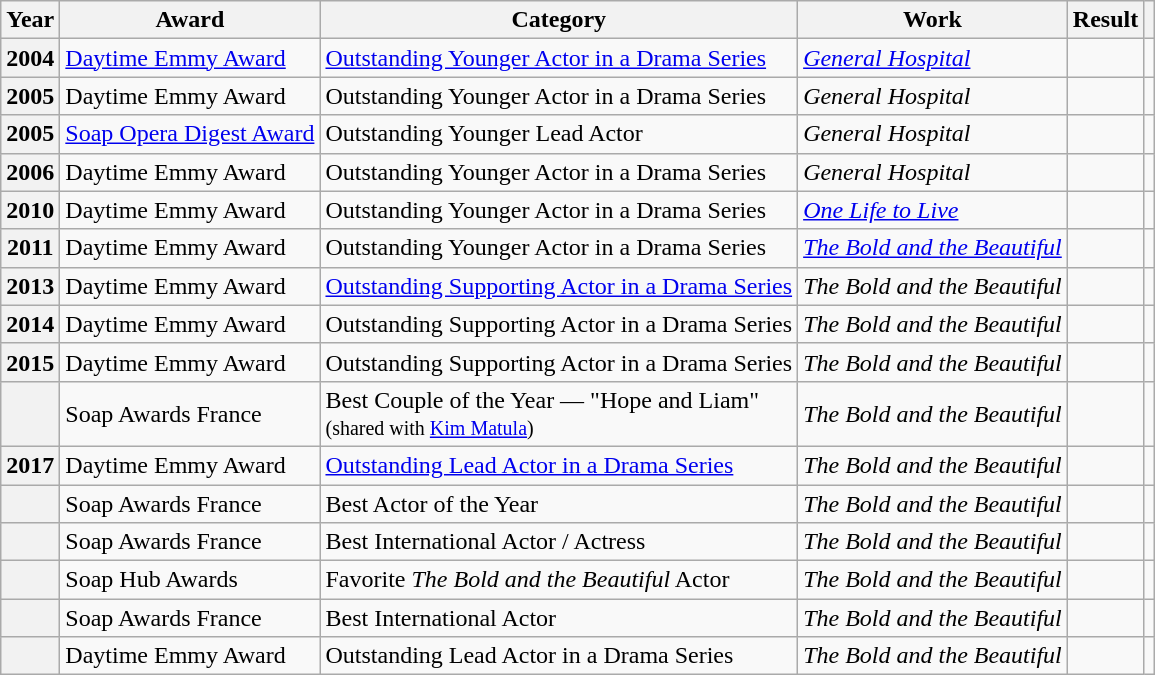<table class="wikitable sortable plainrowheaders">
<tr>
<th scope="col">Year</th>
<th scope="col">Award</th>
<th scope="col">Category</th>
<th scope="col">Work</th>
<th scope="col">Result</th>
<th scope="col" class="unsortable"></th>
</tr>
<tr>
<th scope="row" style="text-align:center;">2004</th>
<td><a href='#'>Daytime Emmy Award</a></td>
<td><a href='#'>Outstanding Younger Actor in a Drama Series</a></td>
<td><em><a href='#'>General Hospital</a></em></td>
<td></td>
<td style="text-align:center;"></td>
</tr>
<tr>
<th scope="row" style="text-align:center;">2005</th>
<td>Daytime Emmy Award</td>
<td>Outstanding Younger Actor in a Drama Series</td>
<td><em>General Hospital</em></td>
<td></td>
<td style="text-align:center;"></td>
</tr>
<tr>
<th scope="row" style="text-align:center;">2005</th>
<td><a href='#'>Soap Opera Digest Award</a></td>
<td>Outstanding Younger Lead Actor</td>
<td><em>General Hospital</em></td>
<td></td>
<td style="text-align:center;"></td>
</tr>
<tr>
<th scope="row" style="text-align:center;">2006</th>
<td>Daytime Emmy Award</td>
<td>Outstanding Younger Actor in a Drama Series</td>
<td><em>General Hospital</em></td>
<td></td>
<td style="text-align:center;"></td>
</tr>
<tr>
<th scope="row" style="text-align:center;">2010</th>
<td>Daytime Emmy Award</td>
<td>Outstanding Younger Actor in a Drama Series</td>
<td><em><a href='#'>One Life to Live</a></em></td>
<td></td>
<td style="text-align:center;"></td>
</tr>
<tr>
<th scope="row" style="text-align:center;">2011</th>
<td>Daytime Emmy Award</td>
<td>Outstanding Younger Actor in a Drama Series</td>
<td><em><a href='#'>The Bold and the Beautiful</a></em></td>
<td></td>
<td style="text-align:center;"></td>
</tr>
<tr>
<th scope="row" style="text-align:center;">2013</th>
<td>Daytime Emmy Award</td>
<td><a href='#'>Outstanding Supporting Actor in a Drama Series</a></td>
<td><em>The Bold and the Beautiful</em></td>
<td></td>
<td style="text-align:center;"></td>
</tr>
<tr>
<th scope="row" style="text-align:center;">2014</th>
<td>Daytime Emmy Award</td>
<td>Outstanding Supporting Actor in a Drama Series</td>
<td><em>The Bold and the Beautiful</em></td>
<td></td>
<td style="text-align:center;"></td>
</tr>
<tr>
<th scope="row" style="text-align:center;">2015</th>
<td>Daytime Emmy Award</td>
<td>Outstanding Supporting Actor in a Drama Series</td>
<td><em>The Bold and the Beautiful</em></td>
<td></td>
<td style="text-align:center;"></td>
</tr>
<tr>
<th scope="row"></th>
<td>Soap Awards France</td>
<td>Best Couple of the Year — "Hope and Liam"  <small><br>(shared with <a href='#'>Kim Matula</a>) </small></td>
<td><em>The Bold and the Beautiful</em></td>
<td></td>
<td></td>
</tr>
<tr>
<th scope="row" style="text-align:center;">2017</th>
<td>Daytime Emmy Award</td>
<td><a href='#'>Outstanding Lead Actor in a Drama Series</a></td>
<td><em>The Bold and the Beautiful</em></td>
<td></td>
<td style="text-align:center;"></td>
</tr>
<tr>
<th scope="row" style="text-align:center;"></th>
<td>Soap Awards France</td>
<td>Best Actor of the Year</td>
<td><em>The Bold and the Beautiful</em></td>
<td></td>
<td></td>
</tr>
<tr>
<th scope="row"></th>
<td>Soap Awards France</td>
<td>Best International Actor / Actress</td>
<td><em>The Bold and the Beautiful</em></td>
<td></td>
<td></td>
</tr>
<tr>
<th scope="row"></th>
<td>Soap Hub Awards</td>
<td>Favorite <em>The Bold and the Beautiful</em> Actor</td>
<td><em>The Bold and the Beautiful</em></td>
<td></td>
<td></td>
</tr>
<tr>
<th scope="row"></th>
<td>Soap Awards France</td>
<td>Best International Actor</td>
<td><em>The Bold and the Beautiful</em></td>
<td></td>
<td></td>
</tr>
<tr>
<th scope="row"></th>
<td>Daytime Emmy Award</td>
<td Daytime Emmy Award for Outstanding Lead Actor in a Drama Series>Outstanding Lead Actor in a Drama Series</td>
<td><em>The Bold and the Beautiful</em></td>
<td></td>
<td></td>
</tr>
</table>
